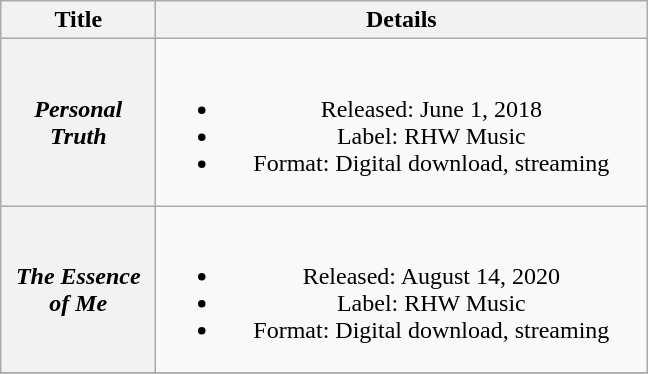<table class="wikitable plainrowheaders" style="text-align:center;">
<tr>
<th style="width:6em;">Title</th>
<th style="width:20em;">Details</th>
</tr>
<tr>
<th scope="row"><em>Personal Truth</em></th>
<td><br><ul><li>Released: June 1, 2018</li><li>Label: RHW Music</li><li>Format: Digital download, streaming</li></ul></td>
</tr>
<tr>
<th scope="row"><em>The Essence of Me</em></th>
<td><br><ul><li>Released: August 14, 2020</li><li>Label: RHW Music</li><li>Format: Digital download, streaming</li></ul></td>
</tr>
<tr>
</tr>
</table>
